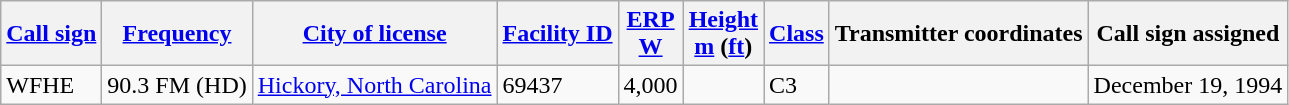<table class="wikitable sortable">
<tr>
<th><a href='#'>Call sign</a></th>
<th data-sort-type="number"><a href='#'>Frequency</a></th>
<th><a href='#'>City of license</a></th>
<th><a href='#'>Facility ID</a></th>
<th data-sort-type="number"><a href='#'>ERP</a><br><a href='#'>W</a></th>
<th data-sort-type="number"><a href='#'>Height</a><br><a href='#'>m</a> (<a href='#'>ft</a>)</th>
<th><a href='#'>Class</a></th>
<th class="unsortable">Transmitter coordinates</th>
<th class="unsortable">Call sign assigned</th>
</tr>
<tr>
<td>WFHE</td>
<td>90.3 FM (HD)</td>
<td><a href='#'>Hickory, North Carolina</a></td>
<td>69437</td>
<td>4,000</td>
<td></td>
<td>C3</td>
<td></td>
<td>December 19, 1994</td>
</tr>
</table>
